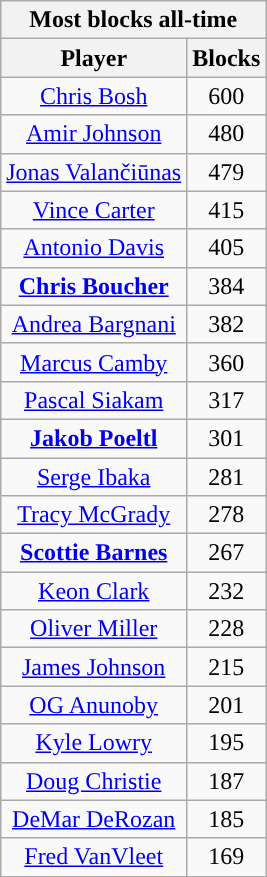<table class="wikitable sortable" style="text-align:center">
<tr>
<th colspan="2">Most blocks all-time</th>
</tr>
<tr>
<th>Player</th>
<th>Blocks</th>
</tr>
<tr>
<td><a href='#'>Chris Bosh</a></td>
<td>600</td>
</tr>
<tr>
<td><a href='#'>Amir Johnson</a></td>
<td>480</td>
</tr>
<tr>
<td><a href='#'>Jonas Valančiūnas</a></td>
<td>479</td>
</tr>
<tr>
<td><a href='#'>Vince Carter</a></td>
<td>415</td>
</tr>
<tr>
<td><a href='#'>Antonio Davis</a></td>
<td>405</td>
</tr>
<tr>
<td><strong><a href='#'>Chris Boucher</a></strong></td>
<td>384</td>
</tr>
<tr>
<td><a href='#'>Andrea Bargnani</a></td>
<td>382</td>
</tr>
<tr>
<td><a href='#'>Marcus Camby</a></td>
<td>360</td>
</tr>
<tr>
<td><a href='#'>Pascal Siakam</a></td>
<td>317</td>
</tr>
<tr>
<td><strong><a href='#'>Jakob Poeltl</a></strong></td>
<td>301</td>
</tr>
<tr>
<td><a href='#'>Serge Ibaka</a></td>
<td>281</td>
</tr>
<tr>
<td><a href='#'>Tracy McGrady</a></td>
<td>278</td>
</tr>
<tr>
<td><strong><a href='#'>Scottie Barnes</a></strong></td>
<td>267</td>
</tr>
<tr>
<td><a href='#'>Keon Clark</a></td>
<td>232</td>
</tr>
<tr>
<td><a href='#'>Oliver Miller</a></td>
<td>228</td>
</tr>
<tr>
<td><a href='#'>James Johnson</a></td>
<td>215</td>
</tr>
<tr>
<td><a href='#'>OG Anunoby</a></td>
<td>201</td>
</tr>
<tr>
<td><a href='#'>Kyle Lowry</a></td>
<td>195</td>
</tr>
<tr>
<td><a href='#'>Doug Christie</a></td>
<td>187</td>
</tr>
<tr>
<td><a href='#'>DeMar DeRozan</a></td>
<td>185</td>
</tr>
<tr>
<td><a href='#'>Fred VanVleet</a></td>
<td>169</td>
</tr>
</table>
